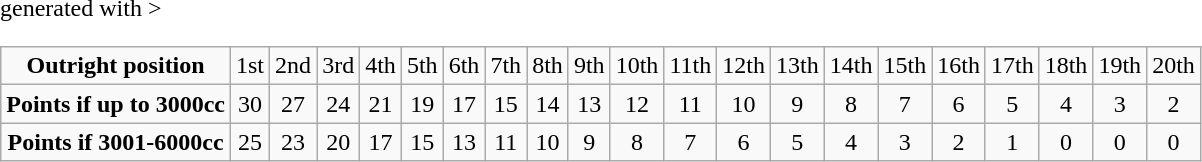<table class="wikitable" <hiddentext>generated with >
<tr align="center">
<td style="font-weight:bold" height="14">Outright position</td>
<td>1st</td>
<td>2nd</td>
<td>3rd</td>
<td>4th</td>
<td>5th</td>
<td>6th</td>
<td>7th</td>
<td>8th</td>
<td>9th</td>
<td>10th</td>
<td>11th</td>
<td>12th</td>
<td>13th</td>
<td>14th</td>
<td>15th</td>
<td>16th</td>
<td>17th</td>
<td>18th</td>
<td>19th</td>
<td>20th</td>
</tr>
<tr align="center">
<td style="font-weight:bold" height="14">Points if up to 3000cc</td>
<td>30</td>
<td>27</td>
<td>24</td>
<td>21</td>
<td>19</td>
<td>17</td>
<td>15</td>
<td>14</td>
<td>13</td>
<td>12</td>
<td>11</td>
<td>10</td>
<td>9</td>
<td>8</td>
<td>7</td>
<td>6</td>
<td>5</td>
<td>4</td>
<td>3</td>
<td>2</td>
</tr>
<tr align="center">
<td style="font-weight:bold" height="14">Points if 3001-6000cc</td>
<td>25</td>
<td>23</td>
<td>20</td>
<td>17</td>
<td>15</td>
<td>13</td>
<td>11</td>
<td>10</td>
<td>9</td>
<td>8</td>
<td>7</td>
<td>6</td>
<td>5</td>
<td>4</td>
<td>3</td>
<td>2</td>
<td>1</td>
<td>0</td>
<td>0</td>
<td>0</td>
</tr>
</table>
